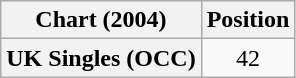<table class="wikitable plainrowheaders" style="text-align:center">
<tr>
<th scope="col">Chart (2004)</th>
<th scope="col">Position</th>
</tr>
<tr>
<th scope="row">UK Singles (OCC)</th>
<td>42</td>
</tr>
</table>
